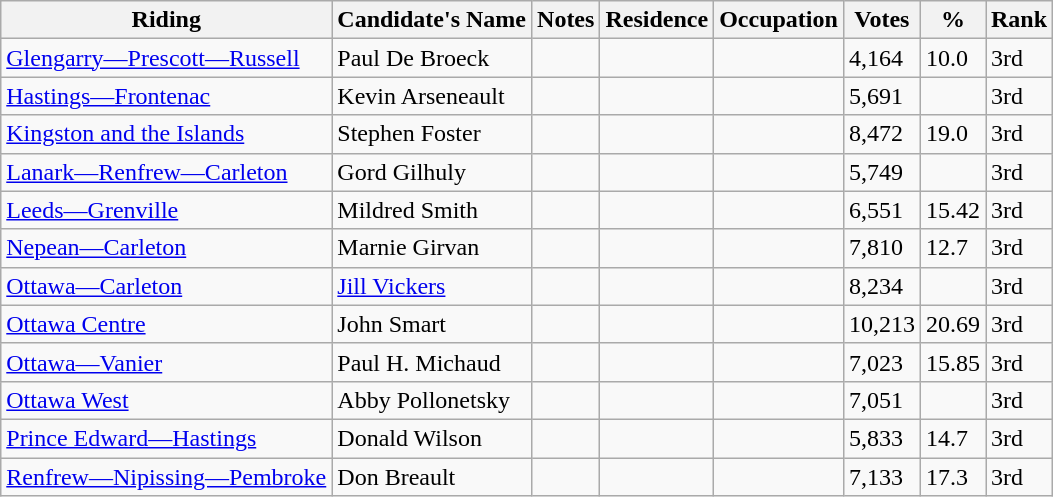<table class="wikitable sortable">
<tr>
<th>Riding<br></th>
<th>Candidate's Name</th>
<th>Notes</th>
<th>Residence</th>
<th>Occupation</th>
<th>Votes</th>
<th>%</th>
<th>Rank</th>
</tr>
<tr>
<td><a href='#'>Glengarry—Prescott—Russell</a></td>
<td>Paul De Broeck</td>
<td></td>
<td></td>
<td></td>
<td>4,164</td>
<td>10.0</td>
<td>3rd</td>
</tr>
<tr>
<td><a href='#'>Hastings—Frontenac</a></td>
<td>Kevin Arseneault</td>
<td></td>
<td></td>
<td></td>
<td>5,691</td>
<td></td>
<td>3rd</td>
</tr>
<tr>
<td><a href='#'>Kingston and the Islands</a></td>
<td>Stephen Foster</td>
<td></td>
<td></td>
<td></td>
<td>8,472</td>
<td>19.0</td>
<td>3rd</td>
</tr>
<tr>
<td><a href='#'>Lanark—Renfrew—Carleton</a></td>
<td>Gord Gilhuly</td>
<td></td>
<td></td>
<td></td>
<td>5,749</td>
<td></td>
<td>3rd</td>
</tr>
<tr>
<td><a href='#'>Leeds—Grenville</a></td>
<td>Mildred Smith</td>
<td></td>
<td></td>
<td></td>
<td>6,551</td>
<td>15.42</td>
<td>3rd</td>
</tr>
<tr>
<td><a href='#'>Nepean—Carleton</a></td>
<td>Marnie Girvan</td>
<td></td>
<td></td>
<td></td>
<td>7,810</td>
<td>12.7</td>
<td>3rd</td>
</tr>
<tr>
<td><a href='#'>Ottawa—Carleton</a></td>
<td><a href='#'>Jill Vickers</a></td>
<td></td>
<td></td>
<td></td>
<td>8,234</td>
<td></td>
<td>3rd</td>
</tr>
<tr>
<td><a href='#'>Ottawa Centre</a></td>
<td>John Smart</td>
<td></td>
<td></td>
<td></td>
<td>10,213</td>
<td>20.69</td>
<td>3rd</td>
</tr>
<tr>
<td><a href='#'>Ottawa—Vanier</a></td>
<td>Paul H. Michaud</td>
<td></td>
<td></td>
<td></td>
<td>7,023</td>
<td>15.85</td>
<td>3rd</td>
</tr>
<tr>
<td><a href='#'>Ottawa West</a></td>
<td>Abby Pollonetsky</td>
<td></td>
<td></td>
<td></td>
<td>7,051</td>
<td></td>
<td>3rd</td>
</tr>
<tr>
<td><a href='#'>Prince Edward—Hastings</a></td>
<td>Donald Wilson</td>
<td></td>
<td></td>
<td></td>
<td>5,833</td>
<td>14.7</td>
<td>3rd</td>
</tr>
<tr>
<td><a href='#'>Renfrew—Nipissing—Pembroke</a></td>
<td>Don Breault</td>
<td></td>
<td></td>
<td></td>
<td>7,133</td>
<td>17.3</td>
<td>3rd</td>
</tr>
</table>
